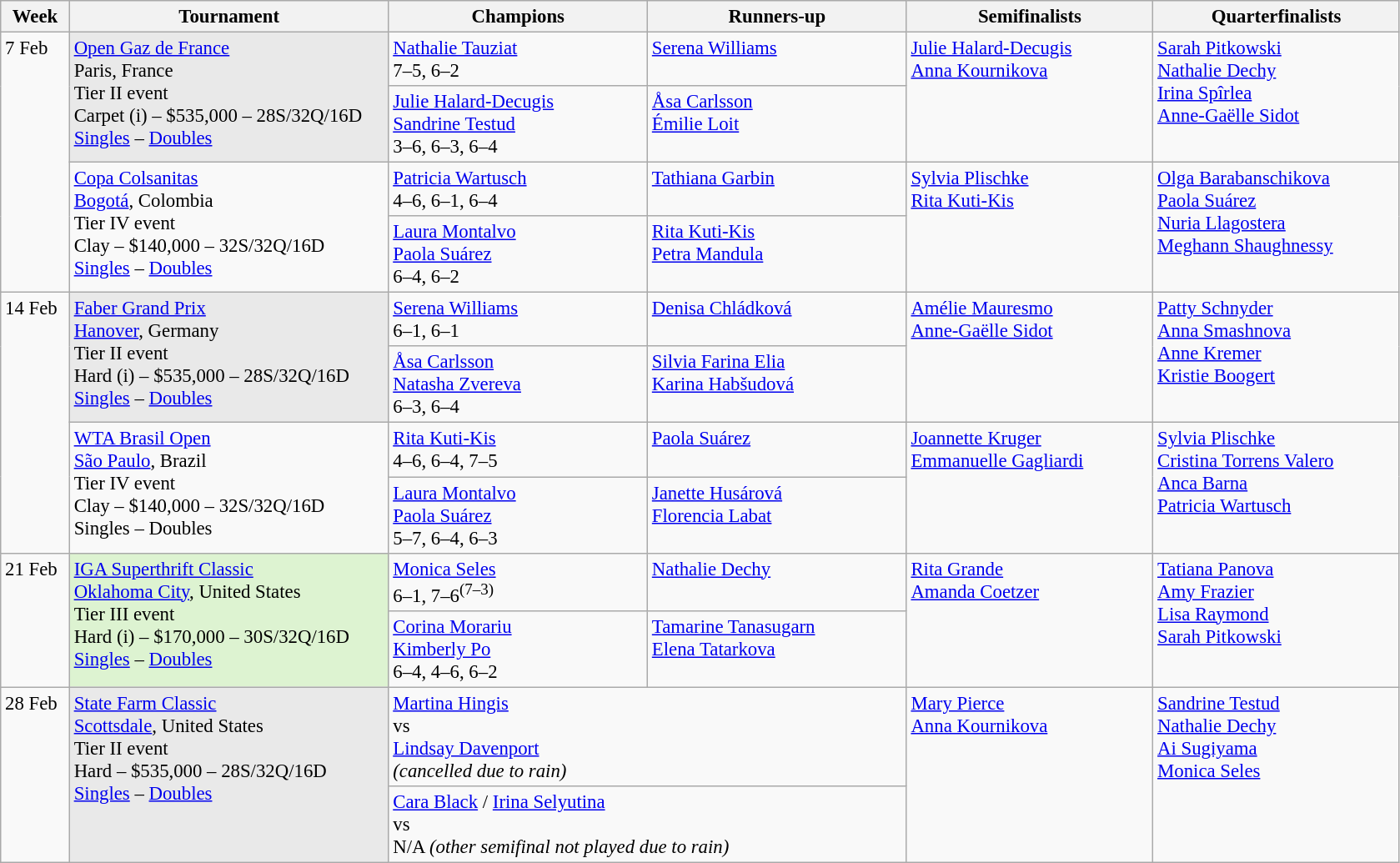<table class=wikitable style=font-size:95%>
<tr>
<th style="width:48px;">Week</th>
<th style="width:248px;">Tournament</th>
<th style="width:200px;">Champions</th>
<th style="width:200px;">Runners-up</th>
<th style="width:190px;">Semifinalists</th>
<th style="width:190px;">Quarterfinalists</th>
</tr>
<tr valign="top">
<td rowspan=4>7 Feb</td>
<td rowspan=2 bgcolor=#E9E9E9><a href='#'>Open Gaz de France</a><br> Paris, France <br>Tier II event <br> Carpet (i) – $535,000 – 28S/32Q/16D<br><a href='#'>Singles</a> – <a href='#'>Doubles</a></td>
<td> <a href='#'>Nathalie Tauziat</a> <br> 7–5, 6–2</td>
<td> <a href='#'>Serena Williams</a></td>
<td rowspan=2> <a href='#'>Julie Halard-Decugis</a><br> <a href='#'>Anna Kournikova</a></td>
<td rowspan=2> <a href='#'>Sarah Pitkowski</a>  <br>  <a href='#'>Nathalie Dechy</a> <br> <a href='#'>Irina Spîrlea</a><br>   <a href='#'>Anne-Gaëlle Sidot</a></td>
</tr>
<tr valign="top">
<td> <a href='#'>Julie Halard-Decugis</a> <br>  <a href='#'>Sandrine Testud</a><br>3–6, 6–3, 6–4</td>
<td> <a href='#'>Åsa Carlsson</a> <br>  <a href='#'>Émilie Loit</a></td>
</tr>
<tr valign="top">
<td rowspan=2><a href='#'>Copa Colsanitas</a><br> <a href='#'>Bogotá</a>, Colombia <br>Tier IV event <br>Clay – $140,000 – 32S/32Q/16D<br><a href='#'>Singles</a> – <a href='#'>Doubles</a></td>
<td> <a href='#'>Patricia Wartusch</a> <br> 4–6, 6–1, 6–4</td>
<td> <a href='#'>Tathiana Garbin</a></td>
<td rowspan=2> <a href='#'>Sylvia Plischke</a><br> <a href='#'>Rita Kuti-Kis</a></td>
<td rowspan=2> <a href='#'>Olga Barabanschikova</a>  <br>  <a href='#'>Paola Suárez</a> <br> <a href='#'>Nuria Llagostera</a><br>   <a href='#'>Meghann Shaughnessy</a></td>
</tr>
<tr valign="top">
<td> <a href='#'>Laura Montalvo</a> <br>  <a href='#'>Paola Suárez</a><br>6–4, 6–2</td>
<td> <a href='#'>Rita Kuti-Kis</a> <br>  <a href='#'>Petra Mandula</a></td>
</tr>
<tr valign="top">
<td rowspan=4>14 Feb</td>
<td rowspan=2 bgcolor=#E9E9E9><a href='#'>Faber Grand Prix</a><br> <a href='#'>Hanover</a>, Germany <br>Tier II event <br> Hard (i) – $535,000 – 28S/32Q/16D<br><a href='#'>Singles</a> – <a href='#'>Doubles</a></td>
<td> <a href='#'>Serena Williams</a> <br> 6–1, 6–1</td>
<td> <a href='#'>Denisa Chládková</a></td>
<td rowspan=2> <a href='#'>Amélie Mauresmo</a><br> <a href='#'>Anne-Gaëlle Sidot</a></td>
<td rowspan=2> <a href='#'>Patty Schnyder</a>  <br>  <a href='#'>Anna Smashnova</a> <br> <a href='#'>Anne Kremer</a><br>   <a href='#'>Kristie Boogert</a></td>
</tr>
<tr valign="top">
<td> <a href='#'>Åsa Carlsson</a> <br>  <a href='#'>Natasha Zvereva</a><br>6–3, 6–4</td>
<td> <a href='#'>Silvia Farina Elia</a> <br>  <a href='#'>Karina Habšudová</a></td>
</tr>
<tr valign="top">
<td rowspan=2><a href='#'>WTA Brasil Open</a><br> <a href='#'>São Paulo</a>, Brazil <br>Tier IV event <br> Clay – $140,000 – 32S/32Q/16D<br>Singles – Doubles</td>
<td> <a href='#'>Rita Kuti-Kis</a> <br> 4–6, 6–4, 7–5</td>
<td> <a href='#'>Paola Suárez</a></td>
<td rowspan=2> <a href='#'>Joannette Kruger</a><br> <a href='#'>Emmanuelle Gagliardi</a></td>
<td rowspan=2> <a href='#'>Sylvia Plischke</a>  <br>  <a href='#'>Cristina Torrens Valero</a> <br> <a href='#'>Anca Barna</a><br>   <a href='#'>Patricia Wartusch</a></td>
</tr>
<tr valign="top">
<td> <a href='#'>Laura Montalvo</a> <br>  <a href='#'>Paola Suárez</a><br>5–7, 6–4, 6–3</td>
<td> <a href='#'>Janette Husárová</a> <br>  <a href='#'>Florencia Labat</a></td>
</tr>
<tr valign="top">
<td rowspan=2>21 Feb</td>
<td rowspan=2 bgcolor=#DDF3D1><a href='#'>IGA Superthrift Classic</a><br> <a href='#'>Oklahoma City</a>, United States <br>Tier III event <br> Hard (i) – $170,000 – 30S/32Q/16D<br><a href='#'>Singles</a> – <a href='#'>Doubles</a></td>
<td> <a href='#'>Monica Seles</a> <br> 6–1, 7–6<sup>(7–3)</sup></td>
<td> <a href='#'>Nathalie Dechy</a></td>
<td rowspan=2> <a href='#'>Rita Grande</a><br> <a href='#'>Amanda Coetzer</a></td>
<td rowspan=2> <a href='#'>Tatiana Panova</a>  <br>  <a href='#'>Amy Frazier</a> <br> <a href='#'>Lisa Raymond</a><br>   <a href='#'>Sarah Pitkowski</a></td>
</tr>
<tr valign="top">
<td> <a href='#'>Corina Morariu</a> <br>  <a href='#'>Kimberly Po</a><br>6–4, 4–6, 6–2</td>
<td> <a href='#'>Tamarine Tanasugarn</a> <br>  <a href='#'>Elena Tatarkova</a></td>
</tr>
<tr valign="top">
<td rowspan=2>28 Feb</td>
<td rowspan=2 bgcolor=#E9E9E9><a href='#'>State Farm Classic</a><br> <a href='#'>Scottsdale</a>, United States <br>Tier II event <br> Hard – $535,000 – 28S/32Q/16D<br><a href='#'>Singles</a> – <a href='#'>Doubles</a></td>
<td colspan=2><div>  <a href='#'>Martina Hingis</a> <br> vs <br>  <a href='#'>Lindsay Davenport</a> <br> <em>(cancelled due to rain)</em></div></td>
<td rowspan=2> <a href='#'>Mary Pierce</a><br> <a href='#'>Anna Kournikova</a></td>
<td rowspan=2> <a href='#'>Sandrine Testud</a>  <br>  <a href='#'>Nathalie Dechy</a> <br> <a href='#'>Ai Sugiyama</a><br>   <a href='#'>Monica Seles</a></td>
</tr>
<tr valign="top">
<td colspan=2><div>  <a href='#'>Cara Black</a> /  <a href='#'>Irina Selyutina</a> <br> vs <br> N/A <em>(other semifinal not played due to rain)</em></div></td>
</tr>
</table>
